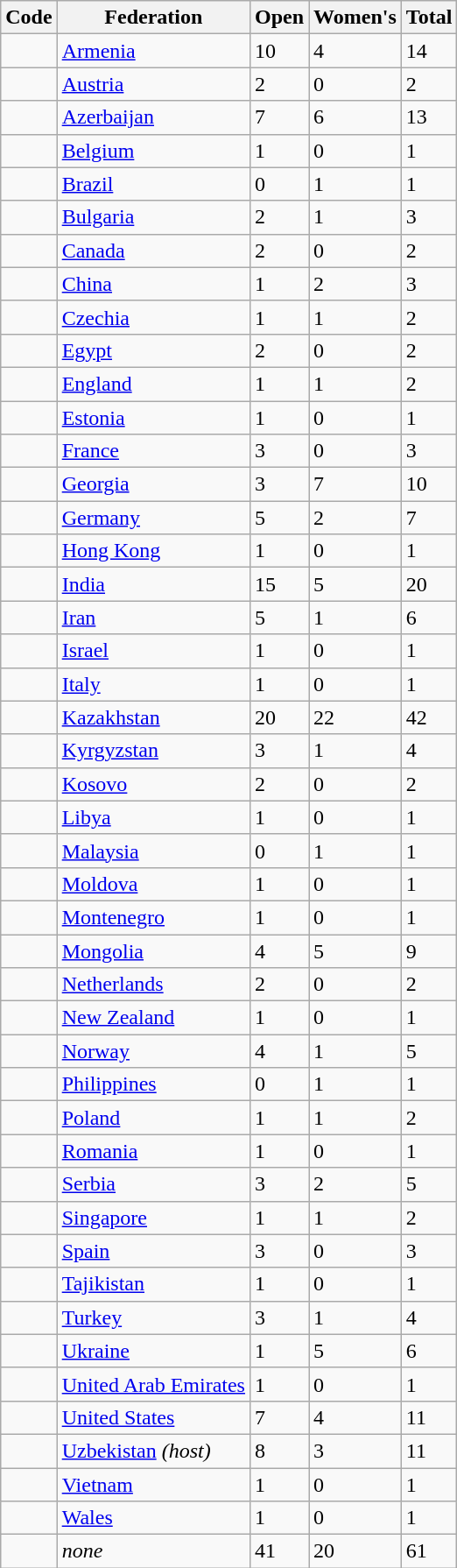<table class="wikitable sortable">
<tr>
<th>Code</th>
<th>Federation</th>
<th>Open</th>
<th>Women's</th>
<th>Total</th>
</tr>
<tr>
<td></td>
<td> <a href='#'>Armenia</a></td>
<td>10</td>
<td>4</td>
<td>14</td>
</tr>
<tr>
<td></td>
<td> <a href='#'>Austria</a></td>
<td>2</td>
<td>0</td>
<td>2</td>
</tr>
<tr>
<td></td>
<td> <a href='#'>Azerbaijan</a></td>
<td>7</td>
<td>6</td>
<td>13</td>
</tr>
<tr>
<td></td>
<td> <a href='#'>Belgium</a></td>
<td>1</td>
<td>0</td>
<td>1</td>
</tr>
<tr>
<td></td>
<td> <a href='#'>Brazil</a></td>
<td>0</td>
<td>1</td>
<td>1</td>
</tr>
<tr>
<td></td>
<td> <a href='#'>Bulgaria</a></td>
<td>2</td>
<td>1</td>
<td>3</td>
</tr>
<tr>
<td></td>
<td> <a href='#'>Canada</a></td>
<td>2</td>
<td>0</td>
<td>2</td>
</tr>
<tr>
<td></td>
<td> <a href='#'>China</a></td>
<td>1</td>
<td>2</td>
<td>3</td>
</tr>
<tr>
<td></td>
<td> <a href='#'>Czechia</a></td>
<td>1</td>
<td>1</td>
<td>2</td>
</tr>
<tr>
<td></td>
<td> <a href='#'>Egypt</a></td>
<td>2</td>
<td>0</td>
<td>2</td>
</tr>
<tr>
<td></td>
<td> <a href='#'>England</a></td>
<td>1</td>
<td>1</td>
<td>2</td>
</tr>
<tr>
<td></td>
<td> <a href='#'>Estonia</a></td>
<td>1</td>
<td>0</td>
<td>1</td>
</tr>
<tr>
<td></td>
<td> <a href='#'>France</a></td>
<td>3</td>
<td>0</td>
<td>3</td>
</tr>
<tr>
<td></td>
<td> <a href='#'>Georgia</a></td>
<td>3</td>
<td>7</td>
<td>10</td>
</tr>
<tr>
<td></td>
<td> <a href='#'>Germany</a></td>
<td>5</td>
<td>2</td>
<td>7</td>
</tr>
<tr>
<td></td>
<td> <a href='#'>Hong Kong</a></td>
<td>1</td>
<td>0</td>
<td>1</td>
</tr>
<tr>
<td></td>
<td> <a href='#'>India</a></td>
<td>15</td>
<td>5</td>
<td>20</td>
</tr>
<tr>
<td></td>
<td> <a href='#'>Iran</a></td>
<td>5</td>
<td>1</td>
<td>6</td>
</tr>
<tr>
<td></td>
<td> <a href='#'>Israel</a></td>
<td>1</td>
<td>0</td>
<td>1</td>
</tr>
<tr>
<td></td>
<td> <a href='#'>Italy</a></td>
<td>1</td>
<td>0</td>
<td>1</td>
</tr>
<tr>
<td></td>
<td> <a href='#'>Kazakhstan</a></td>
<td>20</td>
<td>22</td>
<td>42</td>
</tr>
<tr>
<td></td>
<td> <a href='#'>Kyrgyzstan</a></td>
<td>3</td>
<td>1</td>
<td>4</td>
</tr>
<tr>
<td></td>
<td> <a href='#'>Kosovo</a></td>
<td>2</td>
<td>0</td>
<td>2</td>
</tr>
<tr>
<td></td>
<td> <a href='#'>Libya</a></td>
<td>1</td>
<td>0</td>
<td>1</td>
</tr>
<tr>
<td></td>
<td> <a href='#'>Malaysia</a></td>
<td>0</td>
<td>1</td>
<td>1</td>
</tr>
<tr>
<td></td>
<td> <a href='#'>Moldova</a></td>
<td>1</td>
<td>0</td>
<td>1</td>
</tr>
<tr>
<td></td>
<td> <a href='#'>Montenegro</a></td>
<td>1</td>
<td>0</td>
<td>1</td>
</tr>
<tr>
<td></td>
<td> <a href='#'>Mongolia</a></td>
<td>4</td>
<td>5</td>
<td>9</td>
</tr>
<tr>
<td></td>
<td> <a href='#'>Netherlands</a></td>
<td>2</td>
<td>0</td>
<td>2</td>
</tr>
<tr>
<td></td>
<td> <a href='#'>New Zealand</a></td>
<td>1</td>
<td>0</td>
<td>1</td>
</tr>
<tr>
<td></td>
<td> <a href='#'>Norway</a></td>
<td>4</td>
<td>1</td>
<td>5</td>
</tr>
<tr>
<td></td>
<td> <a href='#'>Philippines</a></td>
<td>0</td>
<td>1</td>
<td>1</td>
</tr>
<tr>
<td></td>
<td> <a href='#'>Poland</a></td>
<td>1</td>
<td>1</td>
<td>2</td>
</tr>
<tr>
<td></td>
<td> <a href='#'>Romania</a></td>
<td>1</td>
<td>0</td>
<td>1</td>
</tr>
<tr>
<td></td>
<td> <a href='#'>Serbia</a></td>
<td>3</td>
<td>2</td>
<td>5</td>
</tr>
<tr>
<td></td>
<td> <a href='#'>Singapore</a></td>
<td>1</td>
<td>1</td>
<td>2</td>
</tr>
<tr>
<td></td>
<td> <a href='#'>Spain</a></td>
<td>3</td>
<td>0</td>
<td>3</td>
</tr>
<tr>
<td></td>
<td> <a href='#'>Tajikistan</a></td>
<td>1</td>
<td>0</td>
<td>1</td>
</tr>
<tr>
<td></td>
<td> <a href='#'>Turkey</a></td>
<td>3</td>
<td>1</td>
<td>4</td>
</tr>
<tr>
<td></td>
<td> <a href='#'>Ukraine</a></td>
<td>1</td>
<td>5</td>
<td>6</td>
</tr>
<tr>
<td></td>
<td> <a href='#'>United Arab Emirates</a></td>
<td>1</td>
<td>0</td>
<td>1</td>
</tr>
<tr>
<td></td>
<td> <a href='#'>United States</a></td>
<td>7</td>
<td>4</td>
<td>11</td>
</tr>
<tr>
<td></td>
<td> <a href='#'>Uzbekistan</a> <em>(host)</em></td>
<td>8</td>
<td>3</td>
<td>11</td>
</tr>
<tr>
<td></td>
<td> <a href='#'>Vietnam</a></td>
<td>1</td>
<td>0</td>
<td>1</td>
</tr>
<tr>
<td></td>
<td> <a href='#'>Wales</a></td>
<td>1</td>
<td>0</td>
<td>1</td>
</tr>
<tr>
<td></td>
<td style="font-style:italic;"> none</td>
<td>41</td>
<td>20</td>
<td>61</td>
</tr>
</table>
